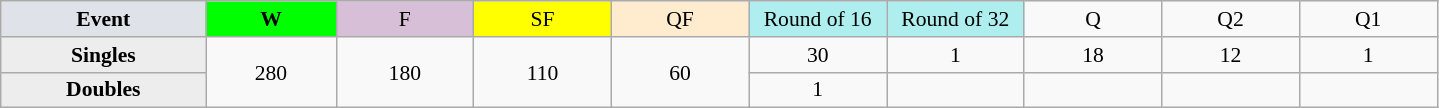<table class=wikitable style=font-size:90%;text-align:center>
<tr>
<td style="width:130px; background:#dfe2e9;"><strong>Event</strong></td>
<td style="width:80px; background:lime;"><strong>W</strong></td>
<td style="width:85px; background:thistle;">F</td>
<td style="width:85px; background:#ff0;">SF</td>
<td style="width:85px; background:#ffebcd;">QF</td>
<td style="width:85px; background:#afeeee;">Round of 16</td>
<td style="width:85px; background:#afeeee;">Round of 32</td>
<td width=85>Q</td>
<td width=85>Q2</td>
<td width=85>Q1</td>
</tr>
<tr>
<th style="background:#ededed;">Singles</th>
<td rowspan=2>280</td>
<td rowspan=2>180</td>
<td rowspan=2>110</td>
<td rowspan=2>60</td>
<td>30</td>
<td>1</td>
<td>18</td>
<td>12</td>
<td>1</td>
</tr>
<tr>
<th style="background:#ededed;">Doubles</th>
<td>1</td>
<td></td>
<td></td>
<td></td>
<td></td>
</tr>
</table>
